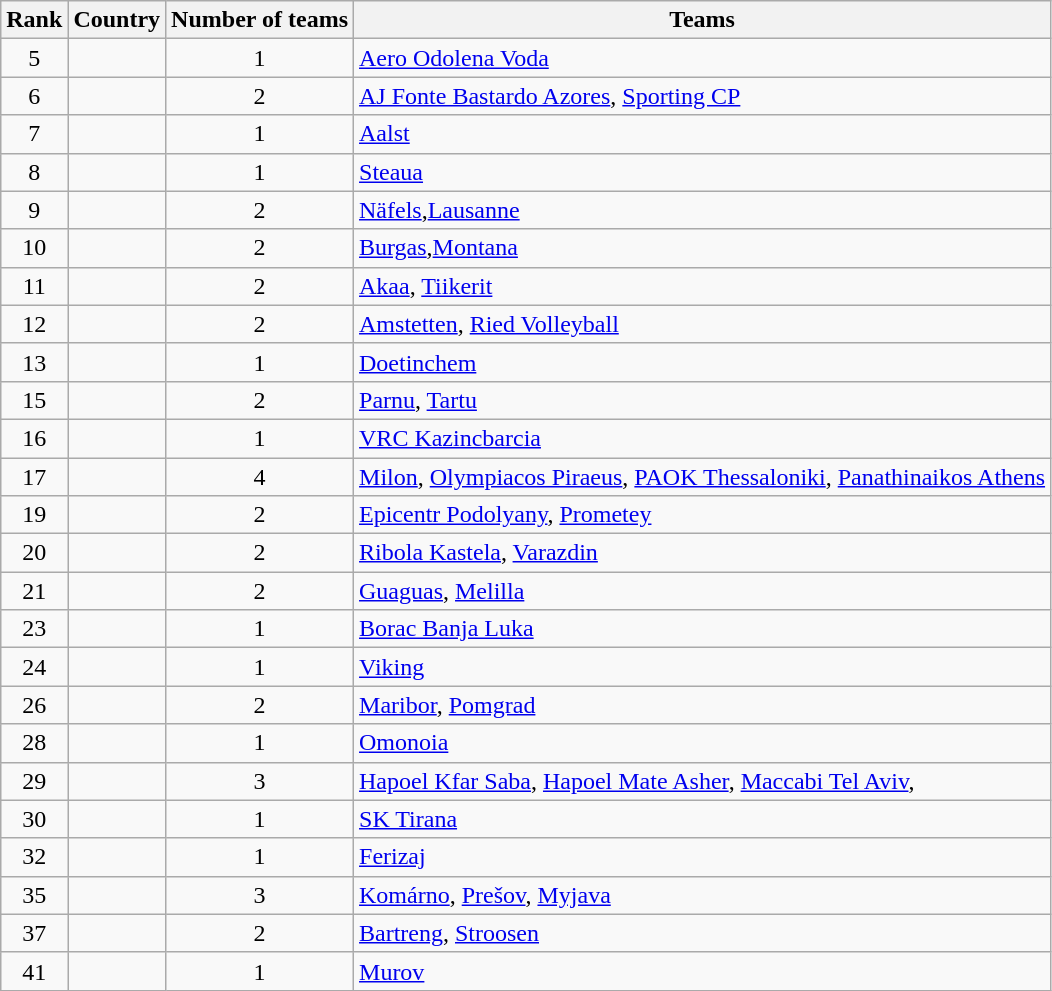<table class="wikitable" style="text-align:left;">
<tr>
<th>Rank</th>
<th>Country</th>
<th>Number of teams</th>
<th>Teams</th>
</tr>
<tr>
<td align="center">5</td>
<td></td>
<td align="center">1</td>
<td><a href='#'>Aero Odolena Voda</a></td>
</tr>
<tr>
<td align="center">6</td>
<td></td>
<td align="center">2</td>
<td><a href='#'>AJ Fonte Bastardo Azores</a>, <a href='#'>Sporting CP</a></td>
</tr>
<tr>
<td align="center">7</td>
<td></td>
<td align="center">1</td>
<td><a href='#'>Aalst</a></td>
</tr>
<tr>
<td align="center">8</td>
<td></td>
<td align="center">1</td>
<td><a href='#'>Steaua</a></td>
</tr>
<tr>
<td align="center">9</td>
<td></td>
<td align="center">2</td>
<td><a href='#'>Näfels</a>,<a href='#'>Lausanne</a></td>
</tr>
<tr>
<td align="center">10</td>
<td></td>
<td align="center">2</td>
<td><a href='#'>Burgas</a>,<a href='#'>Montana</a></td>
</tr>
<tr>
<td align="center">11</td>
<td></td>
<td align="center">2</td>
<td><a href='#'>Akaa</a>, <a href='#'>Tiikerit</a></td>
</tr>
<tr>
<td align="center">12</td>
<td></td>
<td align="center">2</td>
<td><a href='#'>Amstetten</a>, <a href='#'>Ried Volleyball</a></td>
</tr>
<tr>
<td align="center">13</td>
<td></td>
<td align="center">1</td>
<td><a href='#'>Doetinchem</a></td>
</tr>
<tr>
<td align="center">15</td>
<td></td>
<td align="center">2</td>
<td><a href='#'>Parnu</a>, <a href='#'>Tartu</a></td>
</tr>
<tr>
<td align="center">16</td>
<td></td>
<td align="center">1</td>
<td><a href='#'>VRC Kazincbarcia</a></td>
</tr>
<tr>
<td align="center">17</td>
<td></td>
<td align="center">4</td>
<td><a href='#'>Milon</a>, <a href='#'>Olympiacos Piraeus</a>, <a href='#'>PAOK Thessaloniki</a>, <a href='#'>Panathinaikos Athens</a></td>
</tr>
<tr>
<td align="center">19</td>
<td></td>
<td align="center">2</td>
<td><a href='#'>Epicentr Podolyany</a>, <a href='#'>Prometey</a></td>
</tr>
<tr>
<td align="center">20</td>
<td></td>
<td align="center">2</td>
<td><a href='#'>Ribola Kastela</a>, <a href='#'>Varazdin</a></td>
</tr>
<tr>
<td align="center">21</td>
<td></td>
<td align="center">2</td>
<td><a href='#'>Guaguas</a>, <a href='#'>Melilla</a></td>
</tr>
<tr>
<td align="center">23</td>
<td></td>
<td align="center">1</td>
<td><a href='#'>Borac Banja Luka</a></td>
</tr>
<tr>
<td align="center">24</td>
<td></td>
<td align="center">1</td>
<td><a href='#'>Viking</a></td>
</tr>
<tr>
<td align="center">26</td>
<td></td>
<td align="center">2</td>
<td><a href='#'>Maribor</a>, <a href='#'>Pomgrad</a></td>
</tr>
<tr>
<td align="center">28</td>
<td></td>
<td align="center">1</td>
<td><a href='#'>Omonoia</a></td>
</tr>
<tr>
<td align="center">29</td>
<td></td>
<td align="center">3</td>
<td><a href='#'>Hapoel Kfar Saba</a>, <a href='#'>Hapoel Mate Asher</a>, <a href='#'>Maccabi Tel Aviv</a>,</td>
</tr>
<tr>
<td align="center">30</td>
<td></td>
<td align="center">1</td>
<td><a href='#'>SK Tirana</a></td>
</tr>
<tr>
<td align="center">32</td>
<td></td>
<td align="center">1</td>
<td><a href='#'>Ferizaj</a></td>
</tr>
<tr>
<td align="center">35</td>
<td></td>
<td align="center">3</td>
<td><a href='#'>Komárno</a>, <a href='#'>Prešov</a>, <a href='#'>Myjava</a></td>
</tr>
<tr>
<td align="center">37</td>
<td></td>
<td align="center">2</td>
<td><a href='#'>Bartreng</a>, <a href='#'>Stroosen</a></td>
</tr>
<tr>
<td align="center">41</td>
<td></td>
<td align="center">1</td>
<td><a href='#'>Murov</a></td>
</tr>
</table>
